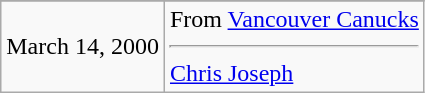<table class="wikitable">
<tr>
</tr>
<tr>
<td>March 14, 2000</td>
<td valign="top">From <a href='#'>Vancouver Canucks</a><hr><a href='#'>Chris Joseph</a></td>
</tr>
</table>
